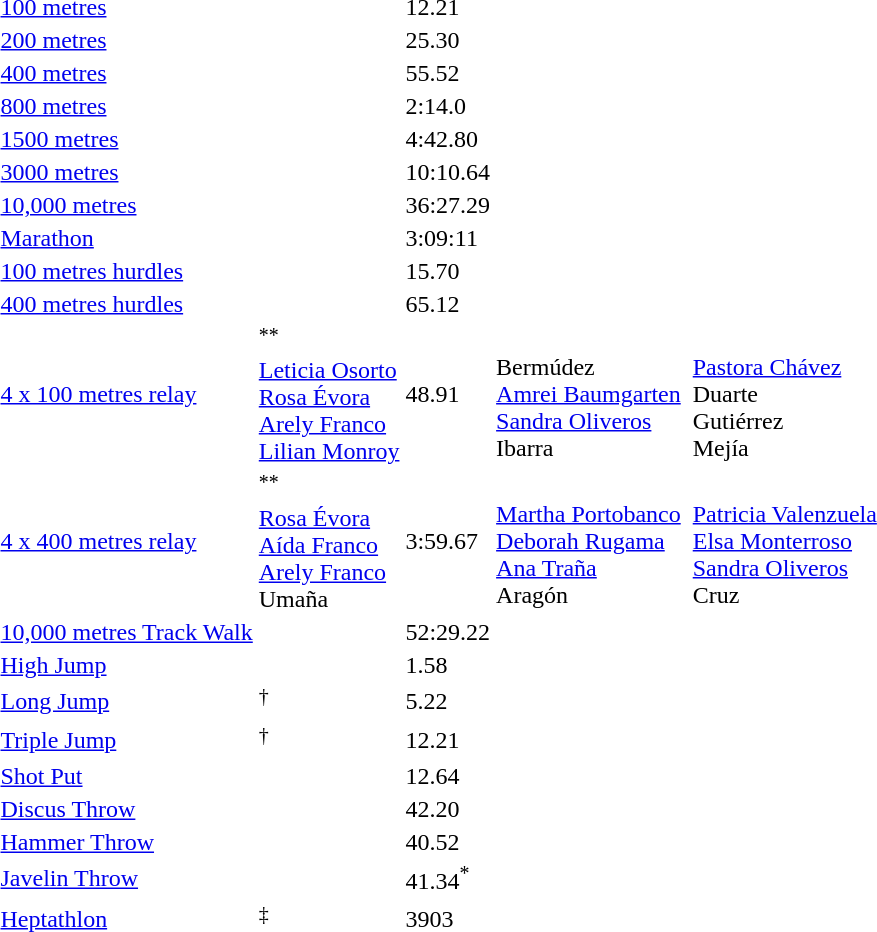<table>
<tr>
<td><a href='#'>100 metres</a></td>
<td></td>
<td>12.21</td>
<td></td>
<td></td>
<td></td>
<td></td>
</tr>
<tr>
<td><a href='#'>200 metres</a></td>
<td></td>
<td>25.30</td>
<td></td>
<td></td>
<td></td>
<td></td>
</tr>
<tr>
<td><a href='#'>400 metres</a></td>
<td></td>
<td>55.52</td>
<td></td>
<td></td>
<td></td>
<td></td>
</tr>
<tr>
<td><a href='#'>800 metres</a></td>
<td></td>
<td>2:14.0</td>
<td></td>
<td></td>
<td></td>
<td></td>
</tr>
<tr>
<td><a href='#'>1500 metres</a></td>
<td></td>
<td>4:42.80</td>
<td></td>
<td></td>
<td></td>
<td></td>
</tr>
<tr>
<td><a href='#'>3000 metres</a></td>
<td></td>
<td>10:10.64</td>
<td></td>
<td></td>
<td></td>
<td></td>
</tr>
<tr>
<td><a href='#'>10,000 metres</a></td>
<td></td>
<td>36:27.29</td>
<td></td>
<td></td>
<td></td>
<td></td>
</tr>
<tr>
<td><a href='#'>Marathon</a></td>
<td></td>
<td>3:09:11</td>
<td></td>
<td></td>
<td></td>
<td></td>
</tr>
<tr>
<td><a href='#'>100 metres hurdles</a></td>
<td></td>
<td>15.70</td>
<td></td>
<td></td>
<td></td>
<td></td>
</tr>
<tr>
<td><a href='#'>400 metres hurdles</a></td>
<td></td>
<td>65.12</td>
<td></td>
<td></td>
<td></td>
<td></td>
</tr>
<tr>
<td><a href='#'>4 x 100 metres relay</a></td>
<td><sup>**</sup> <br> <a href='#'>Leticia Osorto</a> <br> <a href='#'>Rosa Évora</a> <br> <a href='#'>Arely Franco</a> <br> <a href='#'>Lilian Monroy</a></td>
<td>48.91</td>
<td>  <br> Bermúdez <br> <a href='#'>Amrei Baumgarten</a> <br> <a href='#'>Sandra Oliveros</a> <br> Ibarra</td>
<td></td>
<td> <br> <a href='#'>Pastora Chávez</a> <br> Duarte <br> Gutiérrez <br> Mejía</td>
<td></td>
</tr>
<tr>
<td><a href='#'>4 x 400 metres relay</a></td>
<td><sup>**</sup> <br> <a href='#'>Rosa Évora</a> <br> <a href='#'>Aída Franco</a> <br> <a href='#'>Arely Franco</a> <br> Umaña</td>
<td>3:59.67</td>
<td> <br> <a href='#'>Martha Portobanco</a> <br> <a href='#'>Deborah Rugama</a> <br> <a href='#'>Ana Traña</a> <br> Aragón</td>
<td></td>
<td>  <br> <a href='#'>Patricia Valenzuela</a> <br> <a href='#'>Elsa Monterroso</a>  <br> <a href='#'>Sandra Oliveros</a> <br> Cruz</td>
<td></td>
</tr>
<tr>
<td><a href='#'>10,000 metres Track Walk</a></td>
<td></td>
<td>52:29.22</td>
<td></td>
<td></td>
<td></td>
<td></td>
</tr>
<tr>
<td><a href='#'>High Jump</a></td>
<td></td>
<td>1.58</td>
<td></td>
<td></td>
<td></td>
<td></td>
</tr>
<tr>
<td><a href='#'>Long Jump</a></td>
<td><sup>†</sup></td>
<td>5.22</td>
<td></td>
<td></td>
<td></td>
<td></td>
</tr>
<tr>
<td><a href='#'>Triple Jump</a></td>
<td><sup>†</sup></td>
<td>12.21</td>
<td></td>
<td></td>
<td></td>
<td></td>
</tr>
<tr>
<td><a href='#'>Shot Put</a></td>
<td></td>
<td>12.64</td>
<td></td>
<td></td>
<td></td>
<td></td>
</tr>
<tr>
<td><a href='#'>Discus Throw</a></td>
<td></td>
<td>42.20</td>
<td></td>
<td></td>
<td></td>
<td></td>
</tr>
<tr>
<td><a href='#'>Hammer Throw</a></td>
<td></td>
<td>40.52</td>
<td></td>
<td></td>
<td></td>
<td></td>
</tr>
<tr>
<td><a href='#'>Javelin Throw</a></td>
<td></td>
<td>41.34<sup>*</sup></td>
<td></td>
<td></td>
<td></td>
<td></td>
</tr>
<tr>
<td><a href='#'>Heptathlon</a></td>
<td><sup>‡</sup></td>
<td>3903</td>
<td></td>
<td></td>
<td></td>
<td></td>
</tr>
</table>
